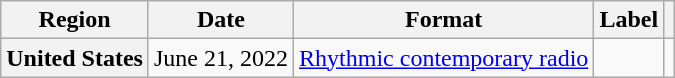<table class="wikitable plainrowheaders">
<tr>
<th scope="col">Region</th>
<th scope="col">Date</th>
<th scope="col">Format</th>
<th scope="col">Label</th>
<th scope="col"></th>
</tr>
<tr>
<th scope="row">United States</th>
<td>June 21, 2022</td>
<td><a href='#'>Rhythmic contemporary radio</a></td>
<td></td>
<td></td>
</tr>
</table>
